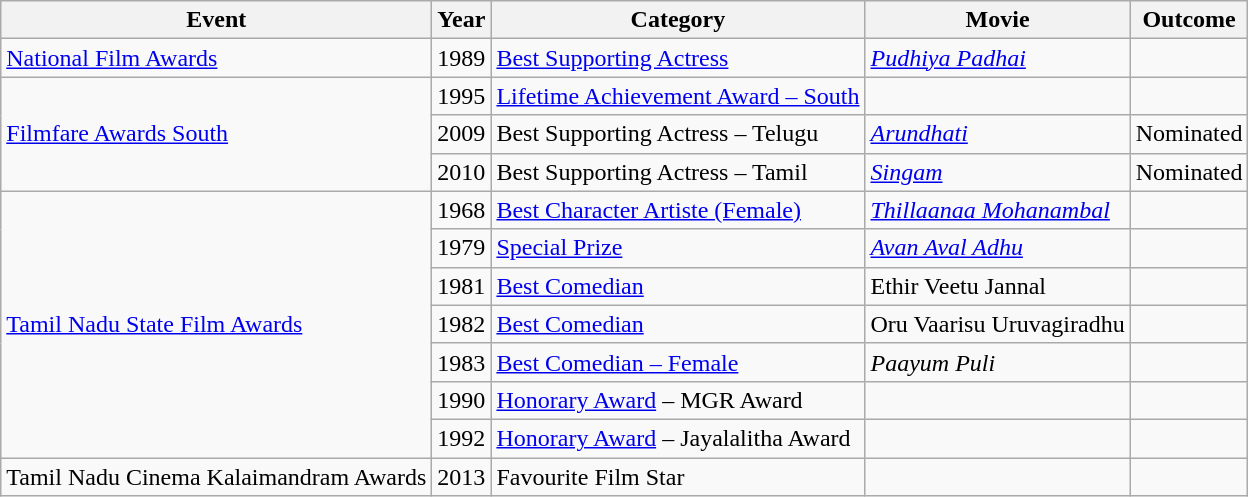<table class="wikitable">
<tr>
<th>Event</th>
<th>Year</th>
<th>Category</th>
<th>Movie</th>
<th>Outcome</th>
</tr>
<tr>
<td><a href='#'>National Film Awards</a></td>
<td>1989</td>
<td><a href='#'>Best Supporting Actress</a></td>
<td><em><a href='#'>Pudhiya Padhai</a></em></td>
<td></td>
</tr>
<tr>
<td rowspan="3"><a href='#'>Filmfare Awards South</a></td>
<td>1995</td>
<td><a href='#'>Lifetime Achievement Award – South</a></td>
<td></td>
<td></td>
</tr>
<tr>
<td>2009</td>
<td>Best Supporting Actress – Telugu</td>
<td><a href='#'><em>Arundhati</em></a></td>
<td>Nominated</td>
</tr>
<tr>
<td>2010</td>
<td>Best Supporting Actress – Tamil</td>
<td><em><a href='#'>Singam</a></em></td>
<td>Nominated</td>
</tr>
<tr>
<td rowspan="7"><a href='#'>Tamil Nadu State Film Awards</a></td>
<td>1968</td>
<td><a href='#'>Best Character Artiste (Female)</a></td>
<td><em><a href='#'>Thillaanaa Mohanambal</a></em></td>
<td></td>
</tr>
<tr>
<td>1979</td>
<td><a href='#'>Special Prize</a></td>
<td><em><a href='#'>Avan Aval Adhu</a></em></td>
<td></td>
</tr>
<tr>
<td>1981</td>
<td><a href='#'>Best Comedian</a></td>
<td>Ethir Veetu Jannal</td>
<td></td>
</tr>
<tr>
<td>1982</td>
<td><a href='#'>Best Comedian</a></td>
<td>Oru Vaarisu Uruvagiradhu</td>
<td></td>
</tr>
<tr>
<td>1983</td>
<td><a href='#'>Best Comedian – Female</a></td>
<td><em>Paayum Puli</em></td>
<td></td>
</tr>
<tr>
<td>1990</td>
<td><a href='#'>Honorary Award</a> – MGR Award</td>
<td></td>
<td></td>
</tr>
<tr>
<td>1992</td>
<td><a href='#'>Honorary Award</a> – Jayalalitha Award</td>
<td></td>
<td></td>
</tr>
<tr>
<td>Tamil Nadu Cinema Kalaimandram Awards</td>
<td>2013</td>
<td>Favourite Film Star</td>
<td></td>
<td></td>
</tr>
</table>
